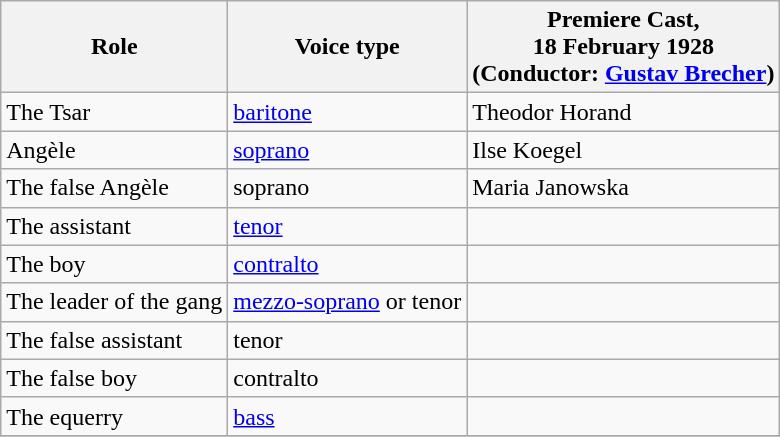<table class="wikitable">
<tr>
<th>Role</th>
<th>Voice type</th>
<th>Premiere Cast,<br>18 February 1928<br>(Conductor: <a href='#'>Gustav Brecher</a>)</th>
</tr>
<tr>
<td>The Tsar</td>
<td><a href='#'>baritone</a></td>
<td>Theodor Horand</td>
</tr>
<tr>
<td>Angèle</td>
<td><a href='#'>soprano</a></td>
<td>Ilse Koegel</td>
</tr>
<tr>
<td>The false Angèle</td>
<td>soprano</td>
<td>Maria Janowska</td>
</tr>
<tr>
<td>The assistant</td>
<td><a href='#'>tenor</a></td>
<td></td>
</tr>
<tr>
<td>The boy</td>
<td><a href='#'>contralto</a></td>
<td></td>
</tr>
<tr>
<td>The leader of the gang</td>
<td><a href='#'>mezzo-soprano</a> or tenor</td>
<td></td>
</tr>
<tr>
<td>The false assistant</td>
<td>tenor</td>
<td></td>
</tr>
<tr>
<td>The false boy</td>
<td>contralto</td>
<td></td>
</tr>
<tr>
<td>The equerry</td>
<td><a href='#'>bass</a></td>
<td></td>
</tr>
<tr>
</tr>
</table>
